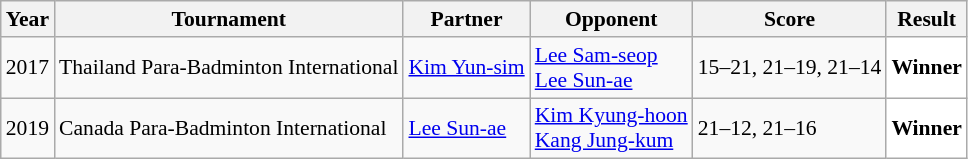<table class="sortable wikitable" style="font-size: 90%;">
<tr>
<th>Year</th>
<th>Tournament</th>
<th>Partner</th>
<th>Opponent</th>
<th>Score</th>
<th>Result</th>
</tr>
<tr>
<td align="center">2017</td>
<td align="left">Thailand Para-Badminton International</td>
<td> <a href='#'>Kim Yun-sim</a></td>
<td align="left"> <a href='#'>Lee Sam-seop</a><br> <a href='#'>Lee Sun-ae</a></td>
<td align="left">15–21, 21–19, 21–14</td>
<td style="text-align:left; background:white"> <strong>Winner</strong></td>
</tr>
<tr>
<td align="center">2019</td>
<td align="left">Canada Para-Badminton International</td>
<td>  <a href='#'>Lee Sun-ae</a></td>
<td align="left"> <a href='#'>Kim Kyung-hoon</a><br> <a href='#'>Kang Jung-kum</a></td>
<td align="left">21–12, 21–16</td>
<td style="text-align:left; background:white"> <strong>Winner</strong></td>
</tr>
</table>
